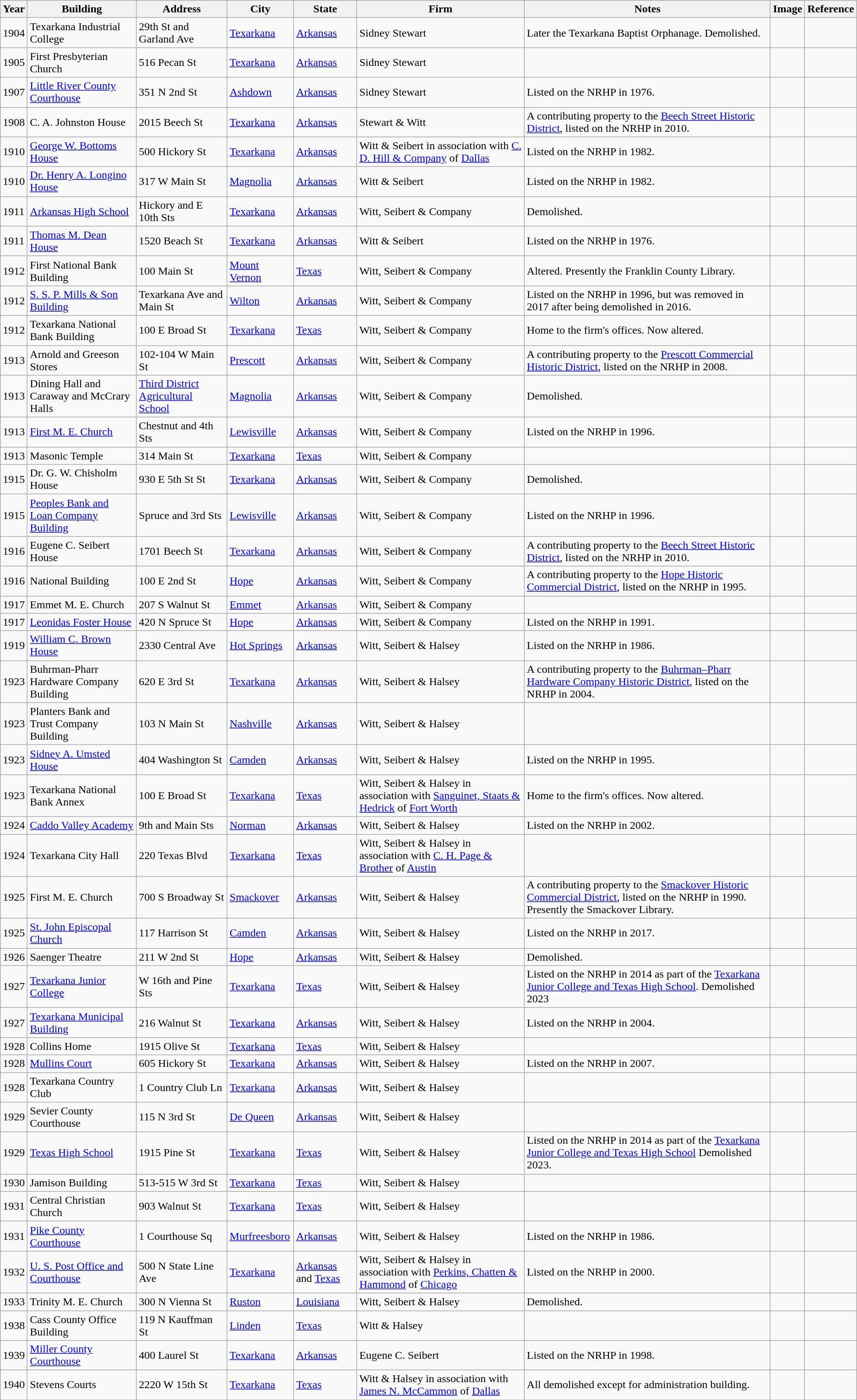<table class="wikitable sortable" border="1">
<tr>
<th>Year</th>
<th>Building</th>
<th>Address</th>
<th>City</th>
<th>State</th>
<th>Firm</th>
<th>Notes</th>
<th>Image</th>
<th>Reference</th>
</tr>
<tr>
<td>1904</td>
<td>Texarkana Industrial College</td>
<td>29th St and Garland Ave</td>
<td><a href='#'>Texarkana</a></td>
<td><a href='#'>Arkansas</a></td>
<td>Sidney Stewart</td>
<td>Later the Texarkana Baptist Orphanage. Demolished.</td>
<td></td>
<td></td>
</tr>
<tr>
<td>1905</td>
<td>First Presbyterian Church</td>
<td>516 Pecan St</td>
<td><a href='#'>Texarkana</a></td>
<td><a href='#'>Arkansas</a></td>
<td>Sidney Stewart</td>
<td></td>
<td></td>
<td></td>
</tr>
<tr>
<td>1907</td>
<td><a href='#'>Little River County Courthouse</a></td>
<td>351 N 2nd St</td>
<td><a href='#'>Ashdown</a></td>
<td><a href='#'>Arkansas</a></td>
<td>Sidney Stewart</td>
<td>Listed on the NRHP in 1976.</td>
<td></td>
<td></td>
</tr>
<tr>
<td>1908</td>
<td>C. A. Johnston House</td>
<td>2015 Beech St</td>
<td><a href='#'>Texarkana</a></td>
<td><a href='#'>Arkansas</a></td>
<td>Stewart & Witt</td>
<td>A contributing property to the <a href='#'>Beech Street Historic District</a>, listed on the NRHP in 2010.</td>
<td></td>
<td></td>
</tr>
<tr>
<td>1910</td>
<td><a href='#'>George W. Bottoms House</a></td>
<td>500 Hickory St</td>
<td><a href='#'>Texarkana</a></td>
<td><a href='#'>Arkansas</a></td>
<td>Witt & Seibert in association with <a href='#'>C. D. Hill & Company</a> of <a href='#'>Dallas</a></td>
<td>Listed on the NRHP in 1982.</td>
<td></td>
<td></td>
</tr>
<tr>
<td>1910</td>
<td><a href='#'>Dr. Henry A. Longino House</a></td>
<td>317 W Main St</td>
<td><a href='#'>Magnolia</a></td>
<td><a href='#'>Arkansas</a></td>
<td>Witt & Seibert</td>
<td>Listed on the NRHP in 1982.</td>
<td></td>
<td></td>
</tr>
<tr>
<td>1911</td>
<td><a href='#'>Arkansas High School</a></td>
<td>Hickory and E 10th Sts</td>
<td><a href='#'>Texarkana</a></td>
<td><a href='#'>Arkansas</a></td>
<td>Witt, Seibert & Company</td>
<td>Demolished.</td>
<td></td>
<td></td>
</tr>
<tr>
<td>1911</td>
<td><a href='#'>Thomas M. Dean House</a></td>
<td>1520 Beach St</td>
<td><a href='#'>Texarkana</a></td>
<td><a href='#'>Arkansas</a></td>
<td>Witt & Seibert</td>
<td>Listed on the NRHP in 1976.</td>
<td></td>
<td></td>
</tr>
<tr>
<td>1912</td>
<td>First National Bank Building</td>
<td>100 Main St</td>
<td><a href='#'>Mount Vernon</a></td>
<td><a href='#'>Texas</a></td>
<td>Witt, Seibert & Company</td>
<td>Altered. Presently the Franklin County Library.</td>
<td></td>
<td></td>
</tr>
<tr>
<td>1912</td>
<td><a href='#'>S. S. P. Mills & Son Building</a></td>
<td>Texarkana Ave and Main St</td>
<td><a href='#'>Wilton</a></td>
<td><a href='#'>Arkansas</a></td>
<td>Witt, Seibert & Company</td>
<td>Listed on the NRHP in 1996, but was removed in 2017 after being demolished in 2016.</td>
<td></td>
<td></td>
</tr>
<tr>
<td>1912</td>
<td>Texarkana National Bank Building</td>
<td>100 E Broad St</td>
<td><a href='#'>Texarkana</a></td>
<td><a href='#'>Texas</a></td>
<td>Witt, Seibert & Company</td>
<td>Home to the firm's offices. Now altered.</td>
<td></td>
<td></td>
</tr>
<tr>
<td>1913</td>
<td>Arnold and Greeson Stores</td>
<td>102-104 W Main St</td>
<td><a href='#'>Prescott</a></td>
<td><a href='#'>Arkansas</a></td>
<td>Witt, Seibert & Company</td>
<td>A contributing property to the <a href='#'>Prescott Commercial Historic District</a>, listed on the NRHP in 2008.</td>
<td></td>
<td></td>
</tr>
<tr>
<td>1913</td>
<td>Dining Hall and Caraway and McCrary Halls</td>
<td><a href='#'>Third District Agricultural School</a></td>
<td><a href='#'>Magnolia</a></td>
<td><a href='#'>Arkansas</a></td>
<td>Witt, Seibert & Company</td>
<td>Demolished.</td>
<td></td>
<td></td>
</tr>
<tr>
<td>1913</td>
<td><a href='#'>First M. E. Church</a></td>
<td>Chestnut and 4th Sts</td>
<td><a href='#'>Lewisville</a></td>
<td><a href='#'>Arkansas</a></td>
<td>Witt, Seibert & Company</td>
<td>Listed on the NRHP in 1996.</td>
<td></td>
<td></td>
</tr>
<tr>
<td>1913</td>
<td>Masonic Temple</td>
<td>314 Main St</td>
<td><a href='#'>Texarkana</a></td>
<td><a href='#'>Texas</a></td>
<td>Witt, Seibert & Company</td>
<td></td>
<td></td>
<td></td>
</tr>
<tr>
<td>1915</td>
<td>Dr. G. W. Chisholm House</td>
<td>930 E 5th St St</td>
<td><a href='#'>Texarkana</a></td>
<td><a href='#'>Arkansas</a></td>
<td>Witt, Seibert & Company</td>
<td>Demolished.</td>
<td></td>
<td></td>
</tr>
<tr>
<td>1915</td>
<td><a href='#'>Peoples Bank and Loan Company Building</a></td>
<td>Spruce and 3rd Sts</td>
<td><a href='#'>Lewisville</a></td>
<td><a href='#'>Arkansas</a></td>
<td>Witt, Seibert & Company</td>
<td>Listed on the NRHP in 1996.</td>
<td></td>
<td></td>
</tr>
<tr>
<td>1916</td>
<td>Eugene C. Seibert House</td>
<td>1701 Beech St</td>
<td><a href='#'>Texarkana</a></td>
<td><a href='#'>Arkansas</a></td>
<td>Witt, Seibert & Company</td>
<td>A contributing property to the <a href='#'>Beech Street Historic District</a>, listed on the NRHP in 2010.</td>
<td></td>
<td></td>
</tr>
<tr>
<td>1916</td>
<td>National Building</td>
<td>100 E 2nd St</td>
<td><a href='#'>Hope</a></td>
<td><a href='#'>Arkansas</a></td>
<td>Witt, Seibert & Company</td>
<td>A contributing property to the <a href='#'>Hope Historic Commercial District</a>, listed on the NRHP in 1995.</td>
<td></td>
<td></td>
</tr>
<tr>
<td>1917</td>
<td>Emmet M. E. Church</td>
<td>207 S Walnut St</td>
<td><a href='#'>Emmet</a></td>
<td><a href='#'>Arkansas</a></td>
<td>Witt, Seibert & Company</td>
<td></td>
<td></td>
<td></td>
</tr>
<tr>
<td>1917</td>
<td><a href='#'>Leonidas Foster House</a></td>
<td>420 N Spruce St</td>
<td><a href='#'>Hope</a></td>
<td><a href='#'>Arkansas</a></td>
<td>Witt, Seibert & Company</td>
<td>Listed on the NRHP in 1991.</td>
<td></td>
<td></td>
</tr>
<tr>
<td>1919</td>
<td><a href='#'>William C. Brown House</a></td>
<td>2330 Central Ave</td>
<td><a href='#'>Hot Springs</a></td>
<td><a href='#'>Arkansas</a></td>
<td>Witt, Seibert & Halsey</td>
<td>Listed on the NRHP in 1986.</td>
<td></td>
<td></td>
</tr>
<tr>
<td>1923</td>
<td>Buhrman-Pharr Hardware Company Building</td>
<td>620 E 3rd St</td>
<td><a href='#'>Texarkana</a></td>
<td><a href='#'>Arkansas</a></td>
<td>Witt, Seibert & Halsey</td>
<td>A contributing property to the <a href='#'>Buhrman–Pharr Hardware Company Historic District</a>, listed on the NRHP in 2004.</td>
<td></td>
<td></td>
</tr>
<tr>
<td>1923</td>
<td>Planters Bank and Trust Company Building</td>
<td>103 N Main St</td>
<td><a href='#'>Nashville</a></td>
<td><a href='#'>Arkansas</a></td>
<td>Witt, Seibert & Halsey</td>
<td></td>
<td></td>
<td></td>
</tr>
<tr>
<td>1923</td>
<td><a href='#'>Sidney A. Umsted House</a></td>
<td>404 Washington St</td>
<td><a href='#'>Camden</a></td>
<td><a href='#'>Arkansas</a></td>
<td>Witt, Seibert & Halsey</td>
<td>Listed on the NRHP in 1995.</td>
<td></td>
<td></td>
</tr>
<tr>
<td>1923</td>
<td>Texarkana National Bank Annex</td>
<td>100 E Broad St</td>
<td><a href='#'>Texarkana</a></td>
<td><a href='#'>Texas</a></td>
<td>Witt, Seibert & Halsey in association with <a href='#'>Sanguinet, Staats & Hedrick</a> of <a href='#'>Fort Worth</a></td>
<td>Home to the firm's offices. Now altered.</td>
<td></td>
<td></td>
</tr>
<tr>
<td>1924</td>
<td><a href='#'>Caddo Valley Academy</a></td>
<td>9th and Main Sts</td>
<td><a href='#'>Norman</a></td>
<td><a href='#'>Arkansas</a></td>
<td>Witt, Seibert & Halsey</td>
<td>Listed on the NRHP in 2002.</td>
<td></td>
<td></td>
</tr>
<tr>
<td>1924</td>
<td>Texarkana City Hall</td>
<td>220 Texas Blvd</td>
<td><a href='#'>Texarkana</a></td>
<td><a href='#'>Texas</a></td>
<td>Witt, Seibert & Halsey in association with <a href='#'>C. H. Page & Brother</a> of <a href='#'>Austin</a></td>
<td></td>
<td></td>
<td></td>
</tr>
<tr>
<td>1925</td>
<td>First M. E. Church</td>
<td>700 S Broadway St</td>
<td><a href='#'>Smackover</a></td>
<td><a href='#'>Arkansas</a></td>
<td>Witt, Seibert & Halsey</td>
<td>A contributing property to the <a href='#'>Smackover Historic Commercial District</a>, listed on the NRHP in 1990. Presently the Smackover Library.</td>
<td></td>
<td></td>
</tr>
<tr>
<td>1925</td>
<td><a href='#'>St. John Episcopal Church</a></td>
<td>117 Harrison St</td>
<td><a href='#'>Camden</a></td>
<td><a href='#'>Arkansas</a></td>
<td>Witt, Seibert & Halsey</td>
<td>Listed on the NRHP in 2017.</td>
<td></td>
<td></td>
</tr>
<tr>
<td>1926</td>
<td>Saenger Theatre</td>
<td>211 W 2nd St</td>
<td><a href='#'>Hope</a></td>
<td><a href='#'>Arkansas</a></td>
<td>Witt, Seibert & Halsey</td>
<td>Demolished.</td>
<td></td>
<td></td>
</tr>
<tr>
<td>1927</td>
<td><a href='#'>Texarkana Junior College</a></td>
<td>W 16th and Pine Sts</td>
<td><a href='#'>Texarkana</a></td>
<td><a href='#'>Texas</a></td>
<td>Witt, Seibert & Halsey</td>
<td>Listed on the NRHP in 2014 as part of the <a href='#'>Texarkana Junior College and Texas High School</a>. Demolished 2023</td>
<td></td>
<td></td>
</tr>
<tr>
<td>1927</td>
<td><a href='#'>Texarkana Municipal Building</a></td>
<td>216 Walnut St</td>
<td><a href='#'>Texarkana</a></td>
<td><a href='#'>Arkansas</a></td>
<td>Witt, Seibert & Halsey</td>
<td>Listed on the NRHP in 2004.</td>
<td></td>
<td></td>
</tr>
<tr>
<td>1928</td>
<td>Collins Home</td>
<td>1915 Olive St</td>
<td><a href='#'>Texarkana</a></td>
<td><a href='#'>Texas</a></td>
<td>Witt, Seibert & Halsey</td>
<td></td>
<td></td>
<td></td>
</tr>
<tr>
<td>1928</td>
<td><a href='#'>Mullins Court</a></td>
<td>605 Hickory St</td>
<td><a href='#'>Texarkana</a></td>
<td><a href='#'>Arkansas</a></td>
<td>Witt, Seibert & Halsey</td>
<td>Listed on the NRHP in 2007.</td>
<td></td>
<td></td>
</tr>
<tr>
<td>1928</td>
<td>Texarkana Country Club</td>
<td>1 Country Club Ln</td>
<td><a href='#'>Texarkana</a></td>
<td><a href='#'>Arkansas</a></td>
<td>Witt, Seibert & Halsey</td>
<td></td>
<td></td>
<td></td>
</tr>
<tr>
<td>1929</td>
<td>Sevier County Courthouse</td>
<td>115 N 3rd St</td>
<td><a href='#'>De Queen</a></td>
<td><a href='#'>Arkansas</a></td>
<td>Witt, Seibert & Halsey</td>
<td></td>
<td></td>
<td></td>
</tr>
<tr>
<td>1929</td>
<td><a href='#'>Texas High School</a></td>
<td>1915 Pine St</td>
<td><a href='#'>Texarkana</a></td>
<td><a href='#'>Texas</a></td>
<td>Witt, Seibert & Halsey</td>
<td>Listed on the NRHP in 2014 as part of the <a href='#'>Texarkana Junior College and Texas High School</a> Demolished 2023.</td>
<td></td>
<td></td>
</tr>
<tr>
<td>1930</td>
<td>Jamison Building</td>
<td>513-515 W 3rd St</td>
<td><a href='#'>Texarkana</a></td>
<td><a href='#'>Texas</a></td>
<td>Witt, Seibert & Halsey</td>
<td></td>
<td></td>
<td></td>
</tr>
<tr>
<td>1931</td>
<td>Central Christian Church</td>
<td>903 Walnut St</td>
<td><a href='#'>Texarkana</a></td>
<td><a href='#'>Texas</a></td>
<td>Witt, Seibert & Halsey</td>
<td></td>
<td></td>
<td></td>
</tr>
<tr>
<td>1931</td>
<td><a href='#'>Pike County Courthouse</a></td>
<td>1 Courthouse Sq</td>
<td><a href='#'>Murfreesboro</a></td>
<td><a href='#'>Arkansas</a></td>
<td>Witt, Seibert & Halsey</td>
<td>Listed on the NRHP in 1986.</td>
<td></td>
<td></td>
</tr>
<tr>
<td>1932</td>
<td><a href='#'>U. S. Post Office and Courthouse</a></td>
<td>500 N State Line Ave</td>
<td><a href='#'>Texarkana</a></td>
<td><a href='#'>Arkansas</a> and <a href='#'>Texas</a></td>
<td>Witt, Seibert & Halsey in association with <a href='#'>Perkins, Chatten & Hammond</a> of <a href='#'>Chicago</a></td>
<td>Listed on the NRHP in 2000.</td>
<td></td>
<td></td>
</tr>
<tr>
<td>1933</td>
<td>Trinity M. E. Church</td>
<td>300 N Vienna St</td>
<td><a href='#'>Ruston</a></td>
<td><a href='#'>Louisiana</a></td>
<td>Witt, Seibert & Halsey</td>
<td>Demolished.</td>
<td></td>
<td></td>
</tr>
<tr>
<td>1938</td>
<td>Cass County Office Building</td>
<td>119 N Kauffman St</td>
<td><a href='#'>Linden</a></td>
<td><a href='#'>Texas</a></td>
<td>Witt & Halsey</td>
<td></td>
<td></td>
<td></td>
</tr>
<tr>
<td>1939</td>
<td><a href='#'>Miller County Courthouse</a></td>
<td>400 Laurel St</td>
<td><a href='#'>Texarkana</a></td>
<td><a href='#'>Arkansas</a></td>
<td>Eugene C. Seibert</td>
<td>Listed on the NRHP in 1998.</td>
<td></td>
<td></td>
</tr>
<tr>
<td>1940</td>
<td>Stevens Courts</td>
<td>2220 W 15th St</td>
<td><a href='#'>Texarkana</a></td>
<td><a href='#'>Texas</a></td>
<td>Witt & Halsey in association with <a href='#'>James N. McCammon</a> of <a href='#'>Dallas</a></td>
<td>All demolished except for administration building.</td>
<td></td>
<td></td>
</tr>
<tr>
</tr>
</table>
